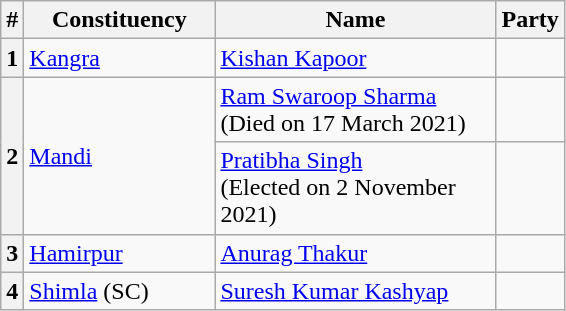<table class="wikitable sortable">
<tr>
<th>#</th>
<th style="width:120px">Constituency</th>
<th style="width:180px">Name</th>
<th colspan=2>Party</th>
</tr>
<tr>
<th>1</th>
<td><a href='#'>Kangra</a></td>
<td><a href='#'>Kishan Kapoor</a></td>
<td></td>
</tr>
<tr>
<th rowspan=2>2</th>
<td rowspan=2><a href='#'>Mandi</a></td>
<td><a href='#'>Ram Swaroop Sharma</a><br>(Died on 17 March 2021)</td>
</tr>
<tr>
<td><a href='#'>Pratibha Singh</a><br>(Elected on 2 November 2021)</td>
<td></td>
</tr>
<tr>
<th>3</th>
<td><a href='#'>Hamirpur</a></td>
<td><a href='#'>Anurag Thakur</a></td>
<td></td>
</tr>
<tr>
<th>4</th>
<td><a href='#'>Shimla</a> (SC)</td>
<td><a href='#'>Suresh Kumar Kashyap</a></td>
</tr>
</table>
